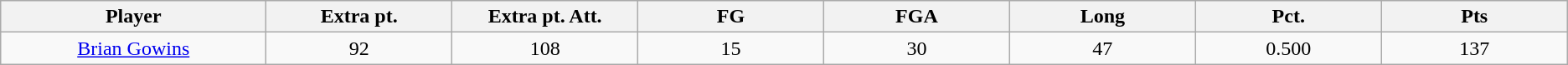<table class="wikitable sortable">
<tr>
<th bgcolor="#DDDDFF" width="10%">Player</th>
<th bgcolor="#DDDDFF" width="7%">Extra pt.</th>
<th bgcolor="#DDDDFF" width="7%">Extra pt. Att.</th>
<th bgcolor="#DDDDFF" width="7%">FG</th>
<th bgcolor="#DDDDFF" width="7%">FGA</th>
<th bgcolor="#DDDDFF" width="7%">Long</th>
<th bgcolor="#DDDDFF" width="7%">Pct.</th>
<th bgcolor="#DDDDFF" width="7%">Pts</th>
</tr>
<tr align="center">
<td><a href='#'>Brian Gowins</a></td>
<td>92</td>
<td>108</td>
<td>15</td>
<td>30</td>
<td>47</td>
<td>0.500</td>
<td>137</td>
</tr>
</table>
